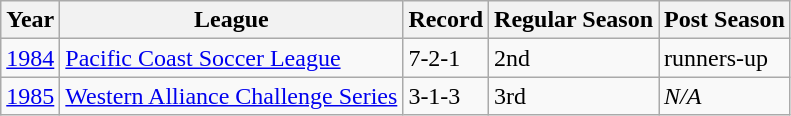<table class="wikitable">
<tr>
<th>Year</th>
<th>League</th>
<th>Record</th>
<th>Regular Season</th>
<th>Post Season</th>
</tr>
<tr>
<td><a href='#'>1984</a></td>
<td><a href='#'>Pacific Coast Soccer League</a></td>
<td>7-2-1</td>
<td>2nd</td>
<td>runners-up</td>
</tr>
<tr>
<td><a href='#'>1985</a></td>
<td><a href='#'>Western Alliance Challenge Series</a></td>
<td>3-1-3</td>
<td>3rd</td>
<td><em>N/A</em></td>
</tr>
</table>
